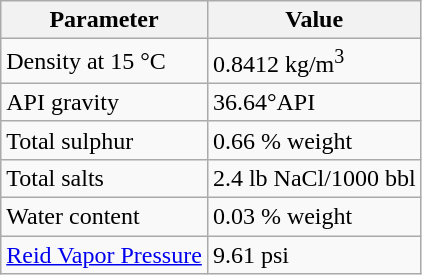<table class="wikitable">
<tr>
<th>Parameter</th>
<th>Value</th>
</tr>
<tr>
<td>Density at 15 °C</td>
<td>0.8412 kg/m<sup>3</sup></td>
</tr>
<tr>
<td>API gravity</td>
<td>36.64°API</td>
</tr>
<tr>
<td>Total sulphur</td>
<td>0.66 % weight</td>
</tr>
<tr>
<td>Total salts</td>
<td>2.4 lb NaCl/1000 bbl</td>
</tr>
<tr>
<td>Water content</td>
<td>0.03 % weight</td>
</tr>
<tr>
<td><a href='#'>Reid Vapor Pressure</a></td>
<td>9.61 psi</td>
</tr>
</table>
